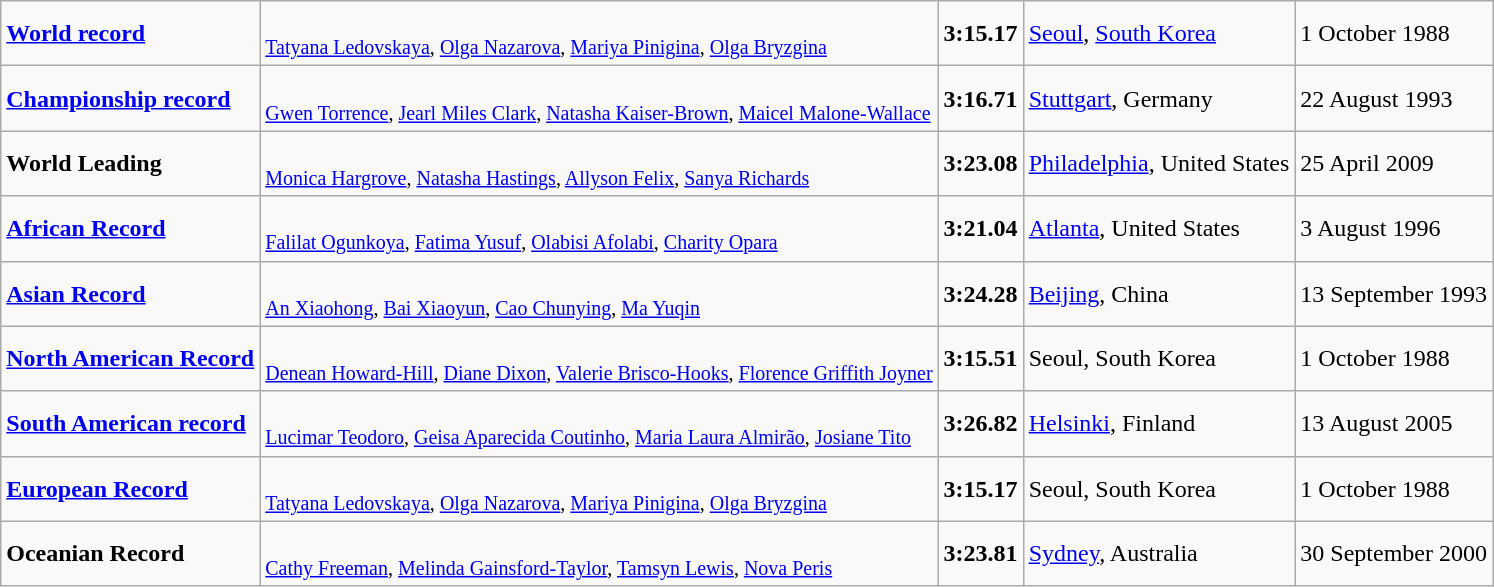<table class="wikitable">
<tr>
<td><strong><a href='#'>World record</a></strong></td>
<td><br> <small><a href='#'>Tatyana Ledovskaya</a>, <a href='#'>Olga Nazarova</a>, <a href='#'>Mariya Pinigina</a>, <a href='#'>Olga Bryzgina</a></small></td>
<td><strong>3:15.17</strong></td>
<td><a href='#'>Seoul</a>, <a href='#'>South Korea</a></td>
<td>1 October 1988</td>
</tr>
<tr>
<td><strong><a href='#'>Championship record</a></strong></td>
<td><br> <small><a href='#'>Gwen Torrence</a>, <a href='#'>Jearl Miles Clark</a>, <a href='#'>Natasha Kaiser-Brown</a>, <a href='#'>Maicel Malone-Wallace</a></small></td>
<td><strong>3:16.71</strong></td>
<td><a href='#'>Stuttgart</a>, Germany</td>
<td>22 August 1993</td>
</tr>
<tr>
<td><strong>World Leading</strong></td>
<td><br> <small><a href='#'>Monica Hargrove</a>, <a href='#'>Natasha Hastings</a>, <a href='#'>Allyson Felix</a>, <a href='#'>Sanya Richards</a></small></td>
<td><strong>3:23.08</strong></td>
<td><a href='#'>Philadelphia</a>, United States</td>
<td>25 April 2009</td>
</tr>
<tr>
<td><strong><a href='#'>African Record</a></strong></td>
<td><br> <small><a href='#'>Falilat Ogunkoya</a>, <a href='#'>Fatima Yusuf</a>, <a href='#'>Olabisi Afolabi</a>, <a href='#'>Charity Opara</a></small></td>
<td><strong>3:21.04</strong></td>
<td><a href='#'>Atlanta</a>, United States</td>
<td>3 August 1996</td>
</tr>
<tr>
<td><strong><a href='#'>Asian Record</a></strong></td>
<td><br> <small><a href='#'>An Xiaohong</a>, <a href='#'>Bai Xiaoyun</a>, <a href='#'>Cao Chunying</a>, <a href='#'>Ma Yuqin</a></small></td>
<td><strong>3:24.28</strong></td>
<td><a href='#'>Beijing</a>, China</td>
<td>13 September 1993</td>
</tr>
<tr>
<td><strong><a href='#'>North American Record</a></strong></td>
<td><br> <small><a href='#'>Denean Howard-Hill</a>, <a href='#'>Diane Dixon</a>, <a href='#'>Valerie Brisco-Hooks</a>, <a href='#'>Florence Griffith Joyner</a></small></td>
<td><strong>3:15.51</strong></td>
<td>Seoul, South Korea</td>
<td>1 October 1988</td>
</tr>
<tr>
<td><strong><a href='#'>South American record</a></strong></td>
<td><br> <small><a href='#'>Lucimar Teodoro</a>, <a href='#'>Geisa Aparecida Coutinho</a>, <a href='#'>Maria Laura Almirão</a>, <a href='#'>Josiane Tito</a></small></td>
<td><strong>3:26.82</strong></td>
<td><a href='#'>Helsinki</a>, Finland</td>
<td>13 August 2005</td>
</tr>
<tr>
<td><strong><a href='#'>European Record</a></strong></td>
<td><br> <small><a href='#'>Tatyana Ledovskaya</a>, <a href='#'>Olga Nazarova</a>, <a href='#'>Mariya Pinigina</a>, <a href='#'>Olga Bryzgina</a></small></td>
<td><strong>3:15.17</strong></td>
<td>Seoul, South Korea</td>
<td>1 October 1988</td>
</tr>
<tr>
<td><strong>Oceanian Record</strong></td>
<td><br> <small><a href='#'>Cathy Freeman</a>, <a href='#'>Melinda Gainsford-Taylor</a>, <a href='#'>Tamsyn Lewis</a>, <a href='#'>Nova Peris</a></small></td>
<td><strong>3:23.81</strong></td>
<td><a href='#'>Sydney</a>, Australia</td>
<td>30 September 2000</td>
</tr>
</table>
